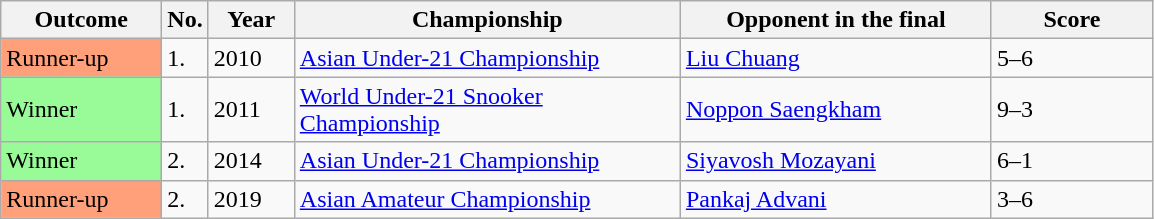<table class="sortable wikitable">
<tr>
<th width="100">Outcome</th>
<th width="20">No.</th>
<th width="50">Year</th>
<th width="250">Championship</th>
<th width="200">Opponent in the final</th>
<th width="100">Score</th>
</tr>
<tr>
<td style="background:#ffa07a;">Runner-up</td>
<td>1.</td>
<td>2010</td>
<td><a href='#'>Asian Under-21 Championship</a></td>
<td> <a href='#'>Liu Chuang</a></td>
<td>5–6</td>
</tr>
<tr>
<td style="background:#98fb98;">Winner</td>
<td>1.</td>
<td>2011</td>
<td><a href='#'>World Under-21 Snooker Championship</a></td>
<td> <a href='#'>Noppon Saengkham</a></td>
<td>9–3</td>
</tr>
<tr>
<td style="background:#98fb98;">Winner</td>
<td>2.</td>
<td>2014</td>
<td><a href='#'>Asian Under-21 Championship</a></td>
<td> <a href='#'>Siyavosh Mozayani</a></td>
<td>6–1</td>
</tr>
<tr>
<td style="background:#ffa07a;">Runner-up</td>
<td>2.</td>
<td>2019</td>
<td><a href='#'>Asian Amateur Championship</a></td>
<td> <a href='#'>Pankaj Advani</a></td>
<td>3–6</td>
</tr>
</table>
